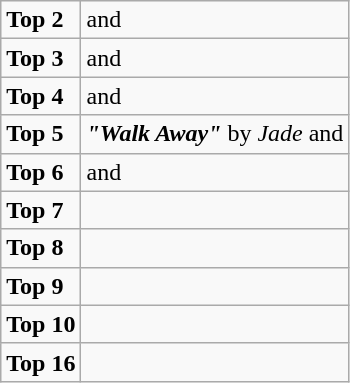<table class="wikitable">
<tr>
<td><strong>Top 2</strong></td>
<td> and </td>
</tr>
<tr>
<td><strong>Top 3</strong></td>
<td> and </td>
</tr>
<tr>
<td><strong>Top 4</strong></td>
<td> and </td>
</tr>
<tr>
<td><strong>Top 5</strong></td>
<td><strong><em>"Walk Away"</em></strong> by <em>Jade</em> and </td>
</tr>
<tr>
<td><strong>Top 6</strong></td>
<td> and </td>
</tr>
<tr>
<td><strong>Top 7</strong></td>
<td></td>
</tr>
<tr>
<td><strong>Top 8</strong></td>
<td></td>
</tr>
<tr>
<td><strong>Top 9</strong></td>
<td></td>
</tr>
<tr>
<td><strong>Top 10</strong></td>
<td></td>
</tr>
<tr>
<td><strong>Top 16</strong></td>
<td></td>
</tr>
</table>
